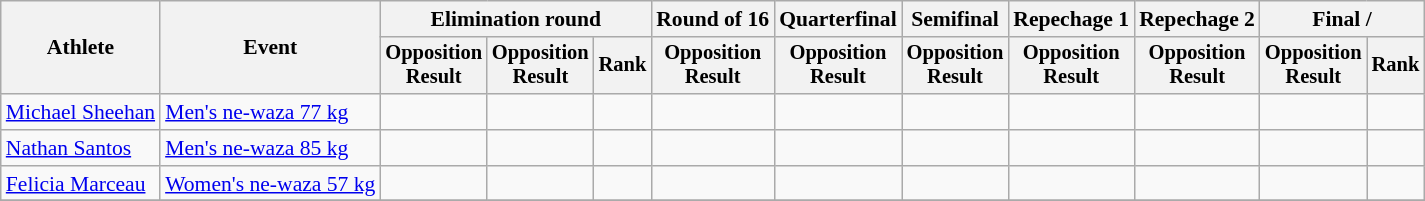<table class=wikitable style=font-size:90%;text-align:center>
<tr>
<th rowspan=2>Athlete</th>
<th rowspan=2>Event</th>
<th colspan=3>Elimination round</th>
<th>Round of 16</th>
<th>Quarterfinal</th>
<th>Semifinal</th>
<th>Repechage 1</th>
<th>Repechage 2</th>
<th colspan=2>Final / </th>
</tr>
<tr style=font-size:95%>
<th>Opposition<br>Result</th>
<th>Opposition<br>Result</th>
<th>Rank</th>
<th>Opposition<br>Result</th>
<th>Opposition<br>Result</th>
<th>Opposition<br>Result</th>
<th>Opposition<br>Result</th>
<th>Opposition<br>Result</th>
<th>Opposition<br>Result</th>
<th>Rank</th>
</tr>
<tr>
<td align=left><a href='#'> Michael Sheehan</a></td>
<td align=left><a href='#'>Men's ne-waza 77 kg</a></td>
<td></td>
<td></td>
<td></td>
<td></td>
<td></td>
<td></td>
<td></td>
<td></td>
<td></td>
<td></td>
</tr>
<tr>
<td align=left><a href='#'> Nathan Santos</a></td>
<td align=left><a href='#'>Men's ne-waza 85 kg</a></td>
<td></td>
<td></td>
<td></td>
<td></td>
<td></td>
<td></td>
<td></td>
<td></td>
<td></td>
<td></td>
</tr>
<tr>
<td align=left><a href='#'>Felicia Marceau</a></td>
<td align=left><a href='#'>Women's ne-waza 57 kg</a></td>
<td></td>
<td></td>
<td></td>
<td></td>
<td></td>
<td></td>
<td></td>
<td></td>
<td></td>
<td></td>
</tr>
<tr>
</tr>
</table>
